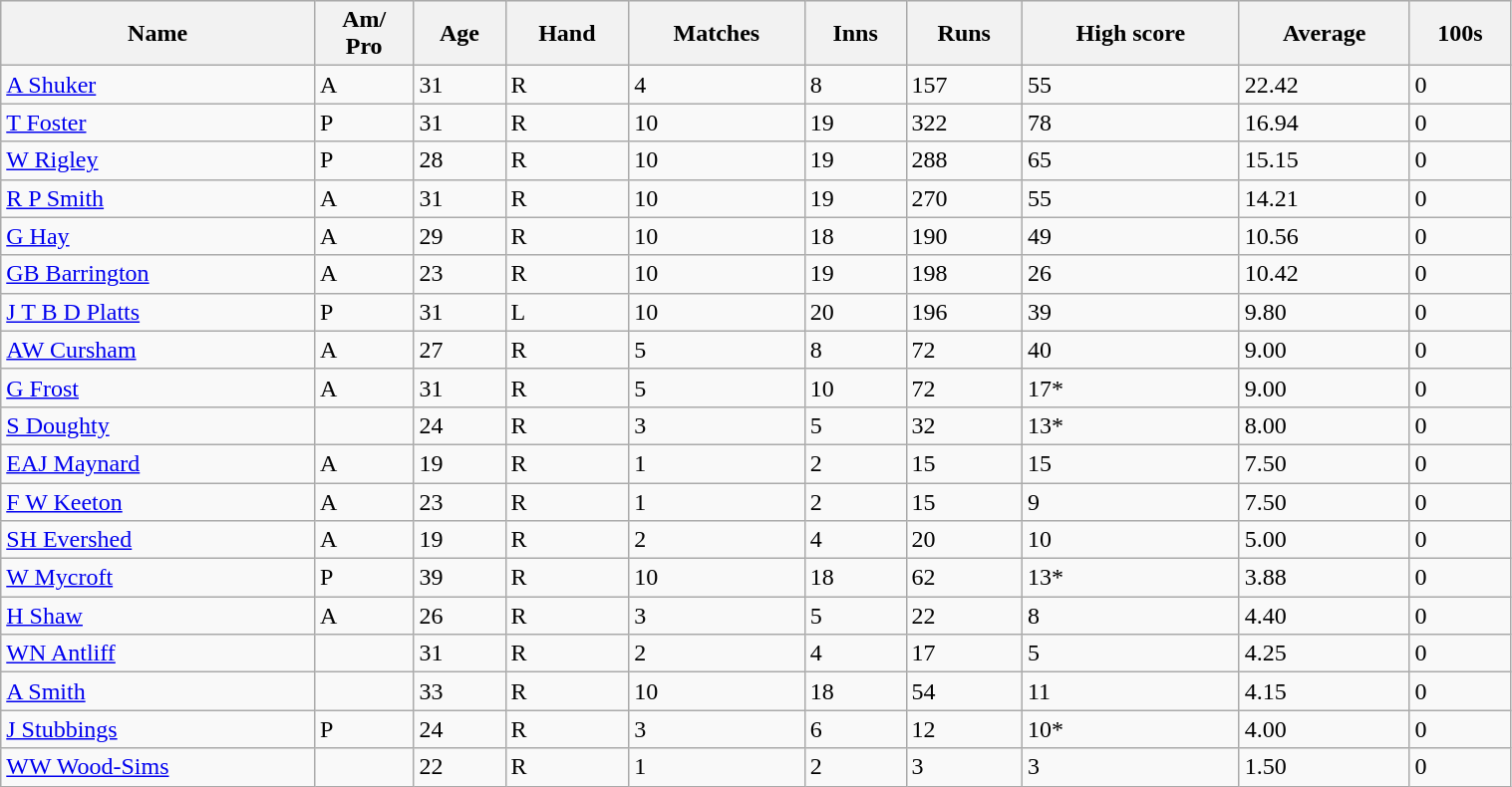<table class="wikitable sortable" width="80%">
<tr bgcolor="#efefef">
<th>Name</th>
<th>Am/<br>Pro</th>
<th>Age</th>
<th>Hand</th>
<th>Matches</th>
<th>Inns</th>
<th>Runs</th>
<th>High score</th>
<th>Average</th>
<th>100s</th>
</tr>
<tr>
<td><a href='#'>A Shuker</a></td>
<td>A</td>
<td>31</td>
<td>R</td>
<td>4</td>
<td>8</td>
<td>157</td>
<td>55</td>
<td>22.42</td>
<td>0</td>
</tr>
<tr>
<td><a href='#'>T Foster</a></td>
<td>P</td>
<td>31</td>
<td>R</td>
<td>10</td>
<td>19</td>
<td>322</td>
<td>78</td>
<td>16.94</td>
<td>0</td>
</tr>
<tr>
<td><a href='#'>W Rigley</a></td>
<td>P</td>
<td>28</td>
<td>R</td>
<td>10</td>
<td>19</td>
<td>288</td>
<td>65</td>
<td>15.15</td>
<td>0</td>
</tr>
<tr>
<td><a href='#'>R P Smith</a></td>
<td>A</td>
<td>31</td>
<td>R</td>
<td>10</td>
<td>19</td>
<td>270</td>
<td>55</td>
<td>14.21</td>
<td>0</td>
</tr>
<tr>
<td><a href='#'>G Hay</a></td>
<td>A</td>
<td>29</td>
<td>R</td>
<td>10</td>
<td>18</td>
<td>190</td>
<td>49</td>
<td>10.56</td>
<td>0</td>
</tr>
<tr>
<td><a href='#'>GB Barrington</a></td>
<td>A</td>
<td>23</td>
<td>R</td>
<td>10</td>
<td>19</td>
<td>198</td>
<td>26</td>
<td>10.42</td>
<td>0</td>
</tr>
<tr>
<td><a href='#'>J T B D Platts</a></td>
<td>P</td>
<td>31</td>
<td>L</td>
<td>10</td>
<td>20</td>
<td>196</td>
<td>39</td>
<td>9.80</td>
<td>0</td>
</tr>
<tr>
<td><a href='#'>AW Cursham</a></td>
<td>A</td>
<td>27</td>
<td>R</td>
<td>5</td>
<td>8</td>
<td>72</td>
<td>40</td>
<td>9.00</td>
<td>0</td>
</tr>
<tr>
<td><a href='#'>G Frost</a></td>
<td>A</td>
<td>31</td>
<td>R</td>
<td>5</td>
<td>10</td>
<td>72</td>
<td>17*</td>
<td>9.00</td>
<td>0</td>
</tr>
<tr>
<td><a href='#'>S Doughty</a></td>
<td></td>
<td>24</td>
<td>R</td>
<td>3</td>
<td>5</td>
<td>32</td>
<td>13*</td>
<td>8.00</td>
<td>0</td>
</tr>
<tr>
<td><a href='#'>EAJ Maynard</a></td>
<td>A</td>
<td>19</td>
<td>R</td>
<td>1</td>
<td>2</td>
<td>15</td>
<td>15</td>
<td>7.50</td>
<td>0</td>
</tr>
<tr>
<td><a href='#'>F W Keeton</a></td>
<td>A</td>
<td>23</td>
<td>R</td>
<td>1</td>
<td>2</td>
<td>15</td>
<td>9</td>
<td>7.50</td>
<td>0</td>
</tr>
<tr>
<td><a href='#'>SH Evershed</a></td>
<td>A</td>
<td>19</td>
<td>R</td>
<td>2</td>
<td>4</td>
<td>20</td>
<td>10</td>
<td>5.00</td>
<td>0</td>
</tr>
<tr>
<td><a href='#'>W Mycroft</a></td>
<td>P</td>
<td>39</td>
<td>R</td>
<td>10</td>
<td>18</td>
<td>62</td>
<td>13*</td>
<td>3.88</td>
<td>0</td>
</tr>
<tr>
<td><a href='#'>H Shaw</a></td>
<td>A</td>
<td>26</td>
<td>R</td>
<td>3</td>
<td>5</td>
<td>22</td>
<td>8</td>
<td>4.40</td>
<td>0</td>
</tr>
<tr>
<td><a href='#'>WN Antliff</a></td>
<td></td>
<td>31</td>
<td>R</td>
<td>2</td>
<td>4</td>
<td>17</td>
<td>5</td>
<td>4.25</td>
<td>0</td>
</tr>
<tr>
<td><a href='#'>A Smith</a></td>
<td></td>
<td>33</td>
<td>R</td>
<td>10</td>
<td>18</td>
<td>54</td>
<td>11</td>
<td>4.15</td>
<td>0</td>
</tr>
<tr>
<td><a href='#'>J Stubbings</a></td>
<td>P</td>
<td>24</td>
<td>R</td>
<td>3</td>
<td>6</td>
<td>12</td>
<td>10*</td>
<td>4.00</td>
<td>0</td>
</tr>
<tr>
<td><a href='#'>WW Wood-Sims</a></td>
<td></td>
<td>22</td>
<td>R</td>
<td>1</td>
<td>2</td>
<td>3</td>
<td>3</td>
<td>1.50</td>
<td>0</td>
</tr>
</table>
